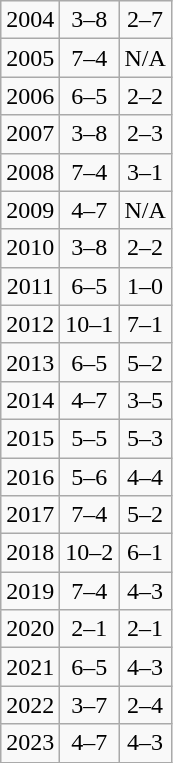<table class="wikitable" style="text-align:center;">
<tr>
<td>2004</td>
<td>3–8</td>
<td>2–7</td>
</tr>
<tr>
<td>2005</td>
<td>7–4</td>
<td>N/A</td>
</tr>
<tr>
<td>2006</td>
<td>6–5</td>
<td>2–2</td>
</tr>
<tr>
<td>2007</td>
<td>3–8</td>
<td>2–3</td>
</tr>
<tr>
<td>2008</td>
<td>7–4</td>
<td>3–1</td>
</tr>
<tr>
<td>2009</td>
<td>4–7</td>
<td>N/A</td>
</tr>
<tr>
<td>2010</td>
<td>3–8</td>
<td>2–2</td>
</tr>
<tr>
<td>2011</td>
<td>6–5</td>
<td>1–0</td>
</tr>
<tr>
<td>2012</td>
<td>10–1</td>
<td>7–1</td>
</tr>
<tr>
<td>2013</td>
<td>6–5</td>
<td>5–2</td>
</tr>
<tr>
<td>2014</td>
<td>4–7</td>
<td>3–5</td>
</tr>
<tr>
<td>2015</td>
<td>5–5</td>
<td>5–3</td>
</tr>
<tr>
<td>2016</td>
<td>5–6</td>
<td>4–4</td>
</tr>
<tr>
<td>2017</td>
<td>7–4</td>
<td>5–2</td>
</tr>
<tr>
<td>2018</td>
<td>10–2</td>
<td>6–1</td>
</tr>
<tr>
<td>2019</td>
<td>7–4</td>
<td>4–3</td>
</tr>
<tr>
<td>2020</td>
<td>2–1</td>
<td>2–1</td>
</tr>
<tr>
<td>2021</td>
<td>6–5</td>
<td>4–3</td>
</tr>
<tr>
<td>2022</td>
<td>3–7</td>
<td>2–4</td>
</tr>
<tr>
<td>2023</td>
<td>4–7</td>
<td>4–3</td>
</tr>
</table>
